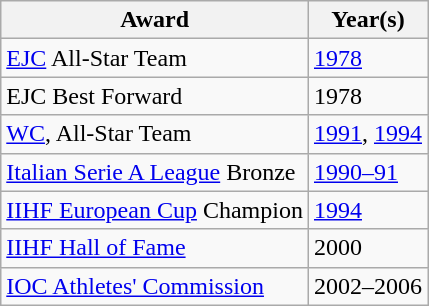<table class="wikitable">
<tr>
<th>Award</th>
<th>Year(s)</th>
</tr>
<tr>
<td><a href='#'>EJC</a> All-Star Team</td>
<td><a href='#'>1978</a></td>
</tr>
<tr>
<td>EJC Best Forward</td>
<td>1978</td>
</tr>
<tr>
<td><a href='#'>WC</a>, All-Star Team</td>
<td><a href='#'>1991</a>, <a href='#'>1994</a></td>
</tr>
<tr>
<td><a href='#'>Italian Serie A League</a> Bronze</td>
<td><a href='#'>1990–91</a></td>
</tr>
<tr>
<td><a href='#'>IIHF European Cup</a> Champion</td>
<td><a href='#'>1994</a></td>
</tr>
<tr>
<td><a href='#'>IIHF Hall of Fame</a></td>
<td>2000</td>
</tr>
<tr>
<td><a href='#'>IOC Athletes' Commission</a></td>
<td>2002–2006</td>
</tr>
</table>
